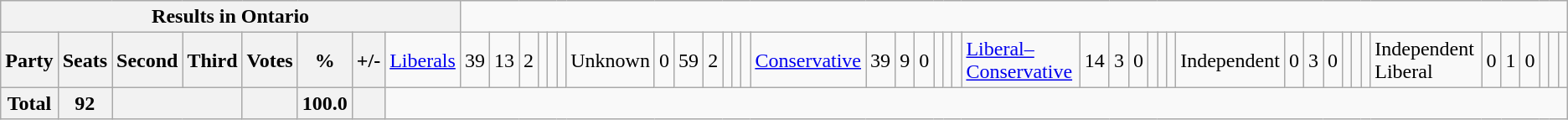<table class="wikitable">
<tr>
<th colspan=9>Results in Ontario</th>
</tr>
<tr>
<th colspan=2>Party</th>
<th>Seats</th>
<th>Second</th>
<th>Third</th>
<th>Votes</th>
<th>%</th>
<th>+/-<br></th>
<td><a href='#'>Liberals</a></td>
<td align="right">39</td>
<td align="right">13</td>
<td align="right">2</td>
<td align="right"></td>
<td align="right"></td>
<td align="right"><br></td>
<td>Unknown</td>
<td align="right">0</td>
<td align="right">59</td>
<td align="right">2</td>
<td align="right"></td>
<td align="right"></td>
<td align="right"><br></td>
<td><a href='#'>Conservative</a></td>
<td align="right">39</td>
<td align="right">9</td>
<td align="right">0</td>
<td align="right"></td>
<td align="right"></td>
<td align="right"><br></td>
<td><a href='#'>Liberal–Conservative</a></td>
<td align="right">14</td>
<td align="right">3</td>
<td align="right">0</td>
<td align="right"></td>
<td align="right"></td>
<td align="right"><br></td>
<td>Independent</td>
<td align="right">0</td>
<td align="right">3</td>
<td align="right">0</td>
<td align="right"></td>
<td align="right"></td>
<td align="right"><br></td>
<td>Independent Liberal</td>
<td align="right">0</td>
<td align="right">1</td>
<td align="right">0</td>
<td align="right"></td>
<td align="right"></td>
<td align="right"></td>
</tr>
<tr>
<th colspan="2">Total</th>
<th>92</th>
<th colspan="2"></th>
<th></th>
<th>100.0</th>
<th></th>
</tr>
</table>
